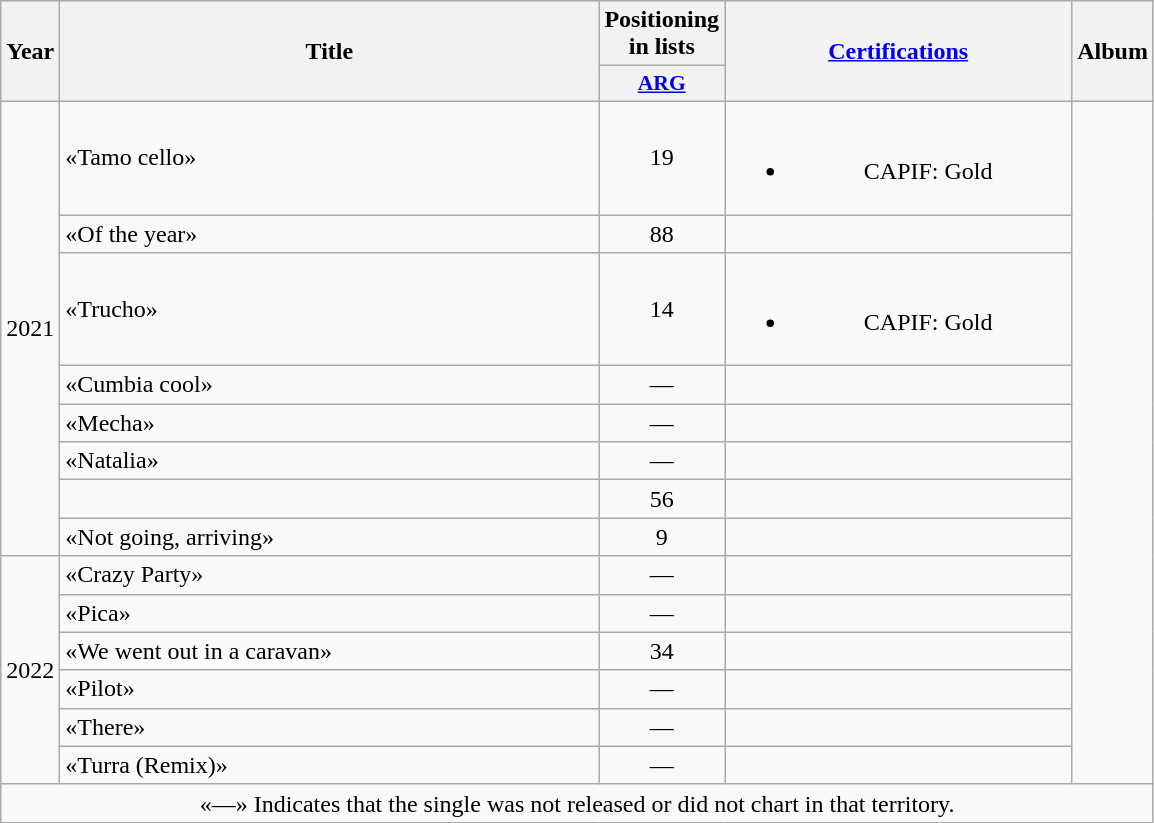<table class="wikitable plainrowheaders" style="text-align:center;">
<tr>
<th rowspan="2" scope="col">Year</th>
<th rowspan="2" scope="col" style="width:22em;">Title</th>
<th colspan="1" scope="col">Positioning in lists</th>
<th rowspan="2" scope="col" style="width:14em;"><a href='#'>Certifications</a></th>
<th rowspan="2" scope="col">Album</th>
</tr>
<tr>
<th scope="col" style="width:3em;font-size:90%;"><a href='#'>ARG</a></th>
</tr>
<tr>
<td rowspan="8">2021</td>
<td align="left">«Tamo cello»</td>
<td>19</td>
<td><br><ul><li> CAPIF: Gold</li></ul></td>
</tr>
<tr>
<td align="left">«Of the year»<br></td>
<td>88</td>
<td></td>
</tr>
<tr>
<td align="left">«Trucho»<br></td>
<td>14</td>
<td><br><ul><li> CAPIF: Gold</li></ul></td>
</tr>
<tr>
<td align="left">«Cumbia cool»<br></td>
<td>—</td>
<td></td>
</tr>
<tr>
<td align="left">«Mecha»<br></td>
<td>—</td>
<td></td>
</tr>
<tr>
<td align="left">«Natalia»<br></td>
<td>—</td>
<td></td>
</tr>
<tr>
<td align="left"><br></td>
<td>56</td>
<td></td>
</tr>
<tr>
<td align="left">«Not going, arriving»<br></td>
<td>9</td>
<td></td>
</tr>
<tr>
<td rowspan="6">2022</td>
<td align="left">«Crazy Party»<br></td>
<td>—</td>
<td></td>
</tr>
<tr>
<td align="left">«Pica»<br></td>
<td>—</td>
<td></td>
</tr>
<tr>
<td align="left">«We went out in a caravan»<br></td>
<td>34</td>
<td></td>
</tr>
<tr>
<td align="left">«Pilot»<br></td>
<td>—</td>
<td></td>
</tr>
<tr>
<td align="left">«There»<br></td>
<td>—</td>
<td></td>
</tr>
<tr>
<td align="left">«Turra (Remix)»<br></td>
<td>—</td>
<td></td>
</tr>
<tr>
<td colspan="5">«—» Indicates that the single was not released or did not chart in that territory.</td>
</tr>
</table>
